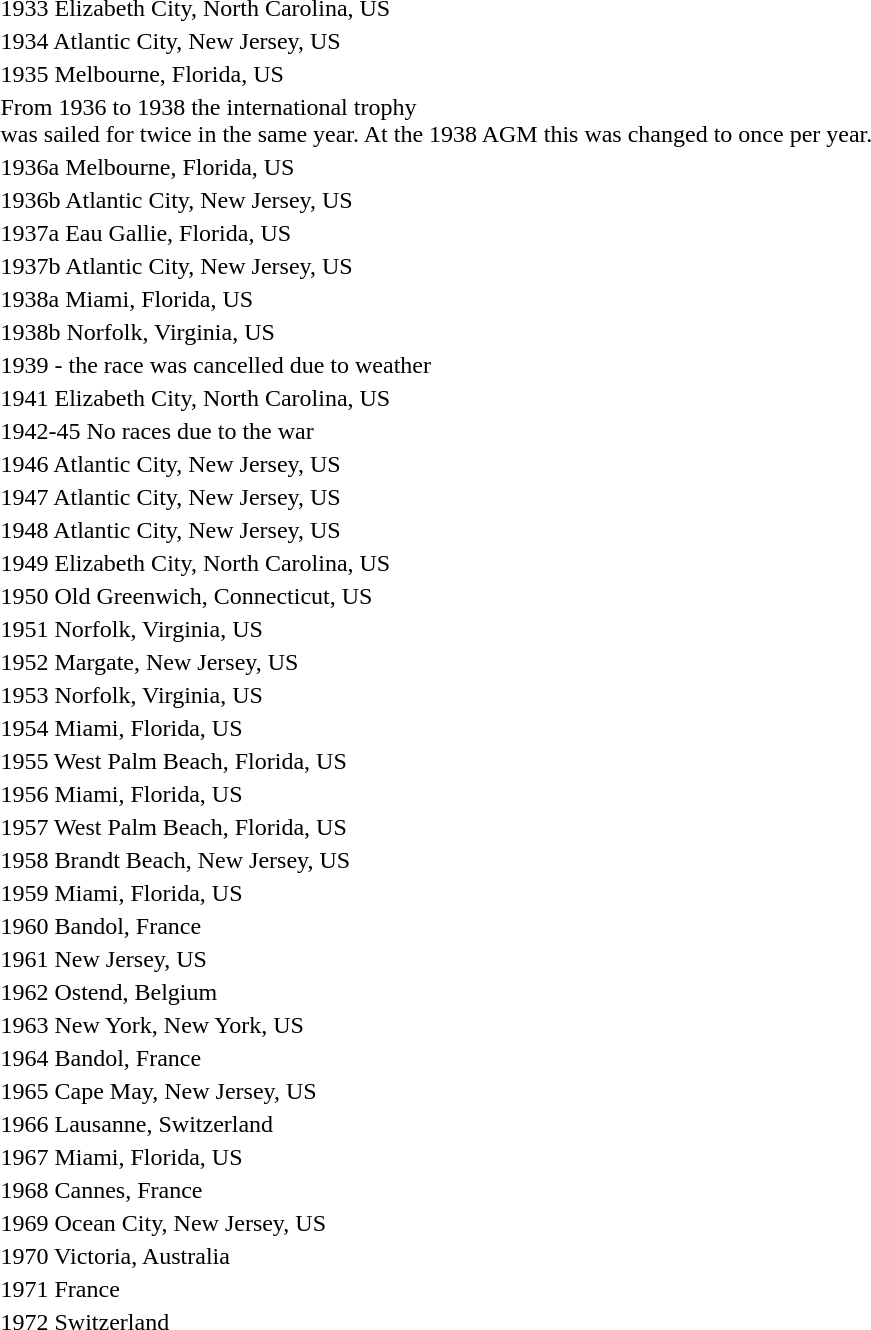<table>
<tr>
<td>1933 Elizabeth City, North Carolina, US</td>
<td></td>
<td></td>
<td></td>
</tr>
<tr>
<td>1934 Atlantic City, New Jersey, US</td>
<td></td>
<td></td>
<td></td>
</tr>
<tr>
<td>1935 Melbourne, Florida, US</td>
<td></td>
<td></td>
<td></td>
</tr>
<tr>
<td>From 1936 to 1938 the international trophy<br>was sailed for twice in the same year. 
At the 1938 AGM this was changed to once per year.</td>
<td></td>
<td></td>
</tr>
<tr>
<td>1936a Melbourne, Florida, US</td>
<td></td>
<td></td>
<td></td>
</tr>
<tr>
<td>1936b Atlantic City, New Jersey, US</td>
<td></td>
<td></td>
<td></td>
</tr>
<tr>
<td>1937a Eau Gallie, Florida, US</td>
<td></td>
<td></td>
<td></td>
</tr>
<tr>
<td>1937b Atlantic City, New Jersey, US</td>
<td></td>
<td></td>
<td></td>
</tr>
<tr>
<td>1938a Miami, Florida, US</td>
<td></td>
<td></td>
<td></td>
</tr>
<tr>
<td>1938b Norfolk, Virginia, US</td>
<td></td>
<td></td>
<td></td>
</tr>
<tr>
<td>1939 - the race was cancelled due to weather</td>
<td></td>
<td></td>
<td></td>
</tr>
<tr>
<td>1941 Elizabeth City, North Carolina, US</td>
<td></td>
<td></td>
<td></td>
</tr>
<tr>
<td>1942-45 No races due to the war</td>
<td></td>
<td></td>
</tr>
<tr>
<td>1946 Atlantic City, New Jersey, US</td>
<td></td>
<td></td>
<td></td>
</tr>
<tr>
<td>1947 Atlantic City, New Jersey, US</td>
<td></td>
<td></td>
<td></td>
</tr>
<tr>
<td>1948 Atlantic City, New Jersey, US</td>
<td></td>
<td></td>
<td></td>
</tr>
<tr>
<td>1949 Elizabeth City, North Carolina, US</td>
<td></td>
<td></td>
<td></td>
</tr>
<tr>
<td>1950 Old Greenwich, Connecticut, US</td>
<td></td>
<td></td>
<td></td>
</tr>
<tr>
<td>1951 Norfolk, Virginia, US</td>
<td></td>
<td></td>
<td></td>
</tr>
<tr>
<td>1952 Margate, New Jersey, US</td>
<td></td>
<td></td>
<td></td>
</tr>
<tr>
<td>1953 Norfolk, Virginia, US</td>
<td></td>
<td></td>
<td></td>
</tr>
<tr>
<td>1954 Miami, Florida, US</td>
<td></td>
<td></td>
<td></td>
</tr>
<tr>
<td>1955 West Palm Beach, Florida, US</td>
<td></td>
<td></td>
<td></td>
</tr>
<tr>
<td>1956 Miami, Florida, US</td>
<td></td>
<td></td>
<td></td>
</tr>
<tr>
<td>1957 West Palm Beach, Florida, US</td>
<td></td>
<td></td>
<td></td>
</tr>
<tr>
<td>1958 Brandt Beach, New Jersey, US</td>
<td></td>
<td></td>
<td></td>
</tr>
<tr>
<td>1959 Miami, Florida, US</td>
<td></td>
<td></td>
<td></td>
</tr>
<tr>
<td>1960 Bandol, France</td>
<td></td>
<td></td>
<td></td>
</tr>
<tr>
<td>1961 New Jersey, US</td>
<td></td>
<td></td>
<td></td>
</tr>
<tr>
<td>1962 Ostend, Belgium</td>
<td></td>
<td></td>
<td></td>
</tr>
<tr>
<td>1963 New York, New York, US</td>
<td></td>
<td></td>
<td></td>
</tr>
<tr>
<td>1964 Bandol, France</td>
<td></td>
<td></td>
<td></td>
</tr>
<tr>
<td>1965 Cape May, New Jersey, US</td>
<td></td>
<td></td>
<td></td>
</tr>
<tr>
<td>1966 Lausanne, Switzerland</td>
<td></td>
<td></td>
<td></td>
</tr>
<tr>
<td>1967 Miami, Florida, US</td>
<td></td>
<td></td>
<td></td>
</tr>
<tr>
<td>1968 Cannes, France</td>
<td></td>
<td></td>
<td></td>
</tr>
<tr>
<td>1969 Ocean City, New Jersey, US</td>
<td></td>
<td></td>
<td></td>
</tr>
<tr>
<td>1970 Victoria, Australia</td>
<td></td>
<td></td>
<td></td>
</tr>
<tr>
<td>1971 France</td>
<td></td>
<td></td>
<td></td>
</tr>
<tr>
<td>1972 Switzerland</td>
<td></td>
<td></td>
<td></td>
</tr>
<tr>
</tr>
</table>
